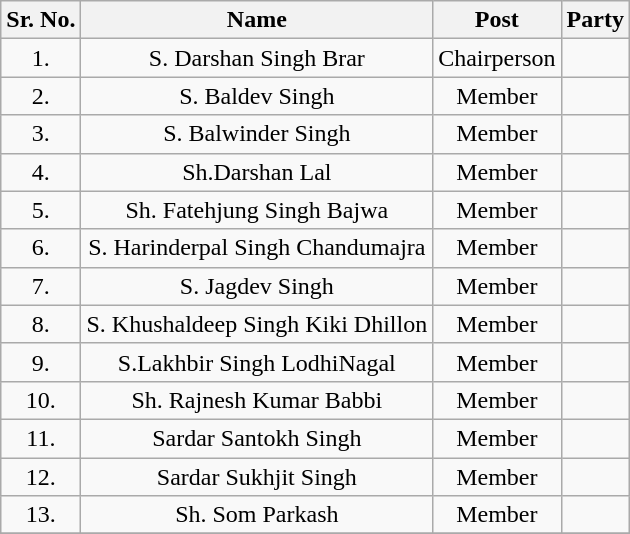<table class="wikitable sortable">
<tr>
<th>Sr. No.</th>
<th>Name</th>
<th>Post</th>
<th colspan="2">Party</th>
</tr>
<tr align="center">
<td>1.</td>
<td>S. Darshan Singh Brar</td>
<td>Chairperson</td>
<td></td>
</tr>
<tr align="center">
<td>2.</td>
<td>S. Baldev Singh</td>
<td>Member</td>
<td></td>
</tr>
<tr align="center">
<td>3.</td>
<td>S. Balwinder Singh</td>
<td>Member</td>
<td></td>
</tr>
<tr align="center">
<td>4.</td>
<td>Sh.Darshan Lal</td>
<td>Member</td>
<td></td>
</tr>
<tr align="center">
<td>5.</td>
<td>Sh. Fatehjung Singh Bajwa</td>
<td>Member</td>
<td></td>
</tr>
<tr align="center">
<td>6.</td>
<td>S. Harinderpal Singh Chandumajra</td>
<td>Member</td>
<td></td>
</tr>
<tr align="center">
<td>7.</td>
<td>S. Jagdev Singh</td>
<td>Member</td>
<td></td>
</tr>
<tr align="center">
<td>8.</td>
<td>S. Khushaldeep Singh Kiki Dhillon</td>
<td>Member</td>
<td></td>
</tr>
<tr align="center">
<td>9.</td>
<td>S.Lakhbir Singh LodhiNagal</td>
<td>Member</td>
<td></td>
</tr>
<tr align="center">
<td>10.</td>
<td>Sh. Rajnesh Kumar Babbi</td>
<td>Member</td>
<td></td>
</tr>
<tr align="center">
<td>11.</td>
<td>Sardar Santokh Singh</td>
<td>Member</td>
<td></td>
</tr>
<tr align="center">
<td>12.</td>
<td>Sardar Sukhjit Singh</td>
<td>Member</td>
<td></td>
</tr>
<tr align="center">
<td>13.</td>
<td>Sh. Som Parkash</td>
<td>Member</td>
<td></td>
</tr>
<tr align="center">
</tr>
</table>
